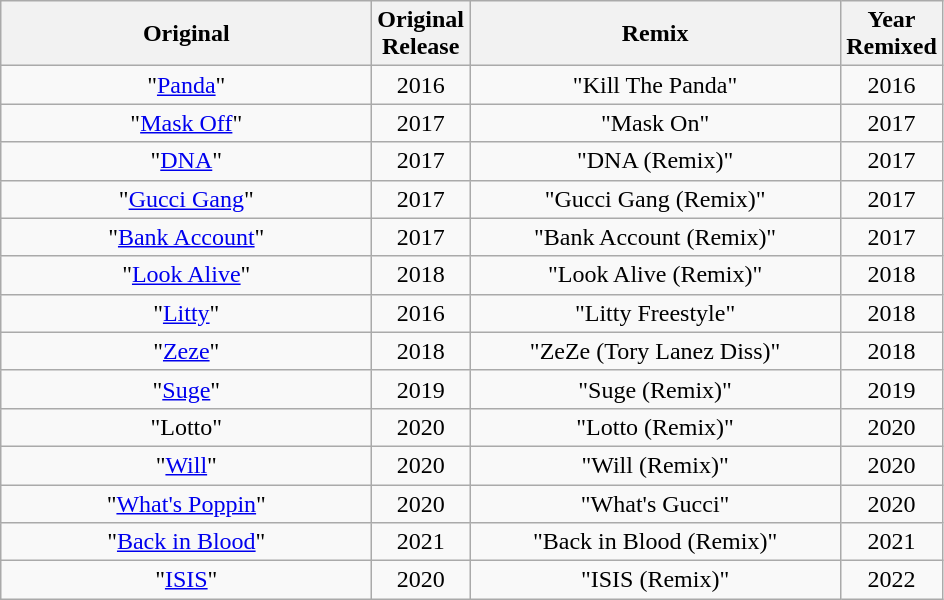<table class="wikitable plainrowheaders" style="text-align:center;">
<tr>
<th scope="col" style="width:15em;">Original</th>
<th scope="col" style="width:1em;">Original Release</th>
<th scope="col" style="width:15em;">Remix</th>
<th scope="col" style="width:1em;">Year Remixed</th>
</tr>
<tr>
<td>"<a href='#'>Panda</a>" <br></td>
<td>2016</td>
<td>"Kill The Panda"<br></td>
<td>2016</td>
</tr>
<tr>
<td>"<a href='#'>Mask Off</a>" <br></td>
<td>2017</td>
<td>"Mask On"<br></td>
<td>2017</td>
</tr>
<tr>
<td>"<a href='#'>DNA</a>"<br></td>
<td>2017</td>
<td>"DNA (Remix)" <br></td>
<td>2017</td>
</tr>
<tr>
<td>"<a href='#'>Gucci Gang</a>" <br></td>
<td>2017</td>
<td>"Gucci Gang (Remix)" <br></td>
<td>2017</td>
</tr>
<tr>
<td>"<a href='#'>Bank Account</a>" <br></td>
<td>2017</td>
<td>"Bank Account (Remix)" <br></td>
<td>2017</td>
</tr>
<tr>
<td>"<a href='#'>Look Alive</a>" <br></td>
<td>2018</td>
<td>"Look Alive (Remix)" <br></td>
<td>2018</td>
</tr>
<tr>
<td>"<a href='#'>Litty</a>" <br></td>
<td>2016</td>
<td>"Litty Freestyle" <br></td>
<td>2018</td>
</tr>
<tr>
<td>"<a href='#'>Zeze</a>" <br></td>
<td>2018</td>
<td>"ZeZe (Tory Lanez Diss)" <br></td>
<td>2018</td>
</tr>
<tr>
<td>"<a href='#'>Suge</a>" <br></td>
<td>2019</td>
<td>"Suge (Remix)" <br></td>
<td>2019</td>
</tr>
<tr>
<td>"Lotto" <br></td>
<td>2020</td>
<td>"Lotto (Remix)" <br></td>
<td>2020</td>
</tr>
<tr>
<td>"<a href='#'>Will</a>" <br></td>
<td>2020</td>
<td>"Will (Remix)"<br></td>
<td>2020</td>
</tr>
<tr>
<td>"<a href='#'>What's Poppin</a>" <br></td>
<td>2020</td>
<td>"What's Gucci" <br></td>
<td>2020</td>
</tr>
<tr>
<td>"<a href='#'>Back in Blood</a>" <br></td>
<td>2021</td>
<td>"Back in Blood (Remix)" <br></td>
<td>2021</td>
</tr>
<tr>
<td>"<a href='#'>ISIS</a>" <br></td>
<td>2020</td>
<td>"ISIS (Remix)" <br></td>
<td>2022</td>
</tr>
</table>
